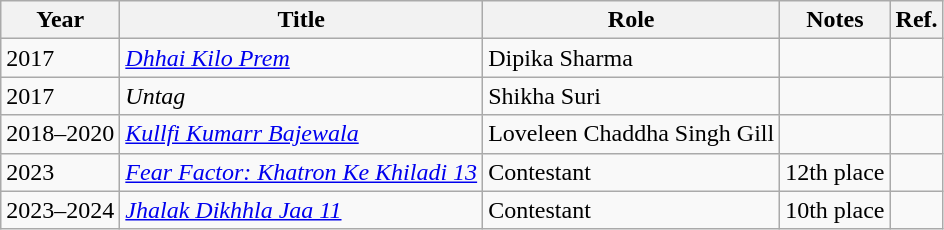<table class="wikitable">
<tr>
<th>Year</th>
<th>Title</th>
<th>Role</th>
<th>Notes</th>
<th>Ref.</th>
</tr>
<tr>
<td>2017</td>
<td><em><a href='#'>Dhhai Kilo Prem</a></em></td>
<td>Dipika Sharma</td>
<td></td>
<td></td>
</tr>
<tr>
<td>2017</td>
<td><em>Untag</em></td>
<td>Shikha Suri</td>
<td></td>
<td></td>
</tr>
<tr>
<td>2018–2020</td>
<td><em><a href='#'>Kullfi Kumarr Bajewala</a></em></td>
<td>Loveleen Chaddha Singh Gill</td>
<td></td>
<td></td>
</tr>
<tr>
<td>2023</td>
<td><em><a href='#'>Fear Factor: Khatron Ke Khiladi 13</a></em></td>
<td>Contestant</td>
<td>12th place</td>
<td></td>
</tr>
<tr>
<td>2023–2024</td>
<td><em><a href='#'>Jhalak Dikhhla Jaa 11</a></em></td>
<td>Contestant</td>
<td>10th place</td>
<td></td>
</tr>
</table>
